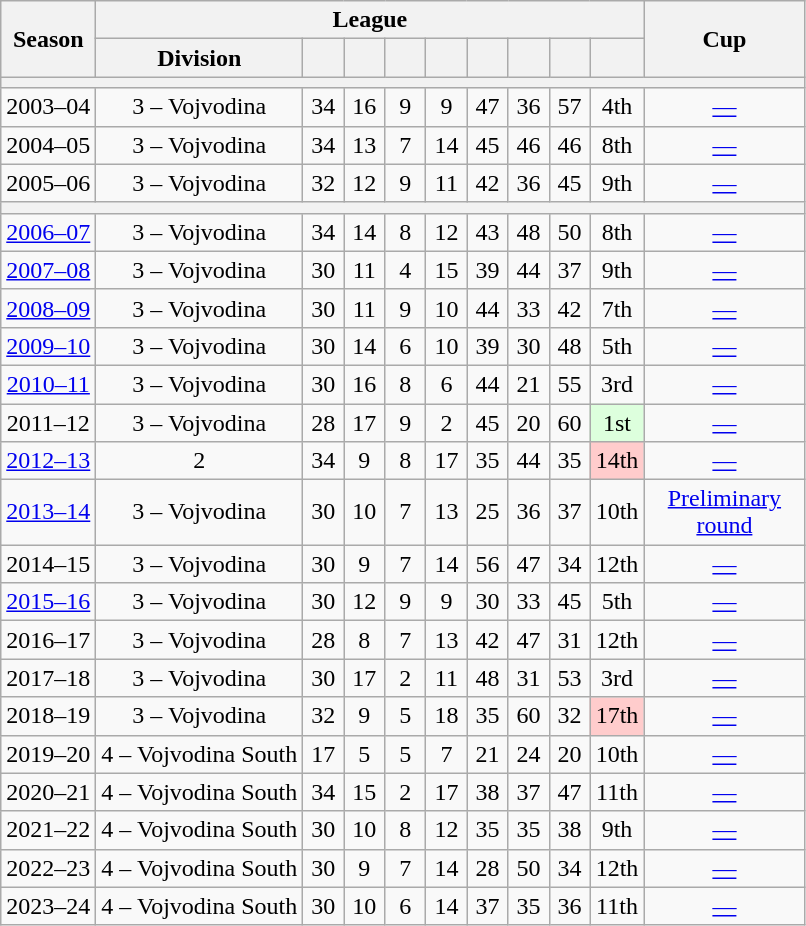<table class="wikitable sortable" style="text-align:center">
<tr>
<th rowspan="2">Season</th>
<th colspan="9">League</th>
<th rowspan="2" width="100">Cup</th>
</tr>
<tr>
<th>Division</th>
<th width="20"></th>
<th width="20"></th>
<th width="20"></th>
<th width="20"></th>
<th width="20"></th>
<th width="20"></th>
<th width="20"></th>
<th width="20"></th>
</tr>
<tr>
<th colspan="11"></th>
</tr>
<tr>
<td>2003–04</td>
<td>3 – Vojvodina</td>
<td>34</td>
<td>16</td>
<td>9</td>
<td>9</td>
<td>47</td>
<td>36</td>
<td>57</td>
<td>4th</td>
<td><a href='#'>—</a></td>
</tr>
<tr>
<td>2004–05</td>
<td>3 – Vojvodina</td>
<td>34</td>
<td>13</td>
<td>7</td>
<td>14</td>
<td>45</td>
<td>46</td>
<td>46</td>
<td>8th</td>
<td><a href='#'>—</a></td>
</tr>
<tr>
<td>2005–06</td>
<td>3 – Vojvodina</td>
<td>32</td>
<td>12</td>
<td>9</td>
<td>11</td>
<td>42</td>
<td>36</td>
<td>45</td>
<td>9th</td>
<td><a href='#'>—</a></td>
</tr>
<tr>
<th colspan="11"></th>
</tr>
<tr>
<td><a href='#'>2006–07</a></td>
<td>3 – Vojvodina</td>
<td>34</td>
<td>14</td>
<td>8</td>
<td>12</td>
<td>43</td>
<td>48</td>
<td>50</td>
<td>8th</td>
<td><a href='#'>—</a></td>
</tr>
<tr>
<td><a href='#'>2007–08</a></td>
<td>3 – Vojvodina</td>
<td>30</td>
<td>11</td>
<td>4</td>
<td>15</td>
<td>39</td>
<td>44</td>
<td>37</td>
<td>9th</td>
<td><a href='#'>—</a></td>
</tr>
<tr>
<td><a href='#'>2008–09</a></td>
<td>3 – Vojvodina</td>
<td>30</td>
<td>11</td>
<td>9</td>
<td>10</td>
<td>44</td>
<td>33</td>
<td>42</td>
<td>7th</td>
<td><a href='#'>—</a></td>
</tr>
<tr>
<td><a href='#'>2009–10</a></td>
<td>3 – Vojvodina</td>
<td>30</td>
<td>14</td>
<td>6</td>
<td>10</td>
<td>39</td>
<td>30</td>
<td>48</td>
<td>5th</td>
<td><a href='#'>—</a></td>
</tr>
<tr>
<td><a href='#'>2010–11</a></td>
<td>3 – Vojvodina</td>
<td>30</td>
<td>16</td>
<td>8</td>
<td>6</td>
<td>44</td>
<td>21</td>
<td>55</td>
<td>3rd</td>
<td><a href='#'>—</a></td>
</tr>
<tr>
<td>2011–12</td>
<td>3 – Vojvodina</td>
<td>28</td>
<td>17</td>
<td>9</td>
<td>2</td>
<td>45</td>
<td>20</td>
<td>60</td>
<td style="background-color:#DFD">1st</td>
<td><a href='#'>—</a></td>
</tr>
<tr>
<td><a href='#'>2012–13</a></td>
<td>2</td>
<td>34</td>
<td>9</td>
<td>8</td>
<td>17</td>
<td>35</td>
<td>44</td>
<td>35</td>
<td style="background-color:#FCC">14th</td>
<td><a href='#'>—</a></td>
</tr>
<tr>
<td><a href='#'>2013–14</a></td>
<td>3 – Vojvodina</td>
<td>30</td>
<td>10</td>
<td>7</td>
<td>13</td>
<td>25</td>
<td>36</td>
<td>37</td>
<td>10th</td>
<td><a href='#'>Preliminary round</a></td>
</tr>
<tr>
<td>2014–15</td>
<td>3 – Vojvodina</td>
<td>30</td>
<td>9</td>
<td>7</td>
<td>14</td>
<td>56</td>
<td>47</td>
<td>34</td>
<td>12th</td>
<td><a href='#'>—</a></td>
</tr>
<tr>
<td><a href='#'>2015–16</a></td>
<td>3 – Vojvodina</td>
<td>30</td>
<td>12</td>
<td>9</td>
<td>9</td>
<td>30</td>
<td>33</td>
<td>45</td>
<td>5th</td>
<td><a href='#'>—</a></td>
</tr>
<tr>
<td>2016–17</td>
<td>3 – Vojvodina</td>
<td>28</td>
<td>8</td>
<td>7</td>
<td>13</td>
<td>42</td>
<td>47</td>
<td>31</td>
<td>12th</td>
<td><a href='#'>—</a></td>
</tr>
<tr>
<td>2017–18</td>
<td>3 – Vojvodina</td>
<td>30</td>
<td>17</td>
<td>2</td>
<td>11</td>
<td>48</td>
<td>31</td>
<td>53</td>
<td>3rd</td>
<td><a href='#'>—</a></td>
</tr>
<tr>
<td>2018–19</td>
<td>3 – Vojvodina</td>
<td>32</td>
<td>9</td>
<td>5</td>
<td>18</td>
<td>35</td>
<td>60</td>
<td>32</td>
<td style="background-color:#FCC">17th</td>
<td><a href='#'>—</a></td>
</tr>
<tr>
<td>2019–20</td>
<td>4 – Vojvodina South</td>
<td>17</td>
<td>5</td>
<td>5</td>
<td>7</td>
<td>21</td>
<td>24</td>
<td>20</td>
<td>10th</td>
<td><a href='#'>—</a></td>
</tr>
<tr>
<td>2020–21</td>
<td>4 – Vojvodina South</td>
<td>34</td>
<td>15</td>
<td>2</td>
<td>17</td>
<td>38</td>
<td>37</td>
<td>47</td>
<td>11th</td>
<td><a href='#'>—</a></td>
</tr>
<tr>
<td>2021–22</td>
<td>4 – Vojvodina South</td>
<td>30</td>
<td>10</td>
<td>8</td>
<td>12</td>
<td>35</td>
<td>35</td>
<td>38</td>
<td>9th</td>
<td><a href='#'>—</a></td>
</tr>
<tr>
<td>2022–23</td>
<td>4 – Vojvodina South</td>
<td>30</td>
<td>9</td>
<td>7</td>
<td>14</td>
<td>28</td>
<td>50</td>
<td>34</td>
<td>12th</td>
<td><a href='#'>—</a></td>
</tr>
<tr>
<td>2023–24</td>
<td>4 – Vojvodina South</td>
<td>30</td>
<td>10</td>
<td>6</td>
<td>14</td>
<td>37</td>
<td>35</td>
<td>36</td>
<td>11th</td>
<td><a href='#'>—</a></td>
</tr>
</table>
